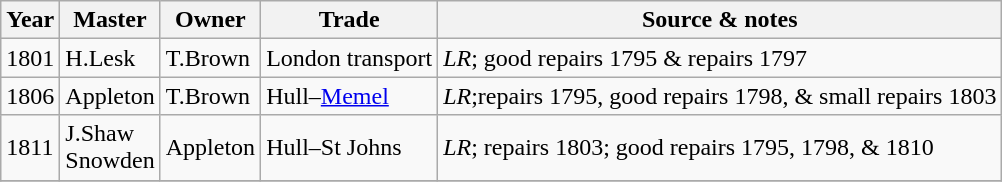<table class="sortable wikitable">
<tr>
<th>Year</th>
<th>Master</th>
<th>Owner</th>
<th>Trade</th>
<th>Source & notes</th>
</tr>
<tr>
<td>1801</td>
<td>H.Lesk</td>
<td>T.Brown</td>
<td>London transport</td>
<td><em>LR</em>; good repairs 1795 & repairs 1797</td>
</tr>
<tr>
<td>1806</td>
<td>Appleton</td>
<td>T.Brown</td>
<td>Hull–<a href='#'>Memel</a></td>
<td><em>LR</em>;repairs 1795, good repairs 1798, & small repairs 1803</td>
</tr>
<tr>
<td>1811</td>
<td>J.Shaw<br>Snowden</td>
<td>Appleton</td>
<td>Hull–St Johns</td>
<td><em>LR</em>; repairs 1803; good repairs 1795, 1798, & 1810</td>
</tr>
<tr>
</tr>
</table>
